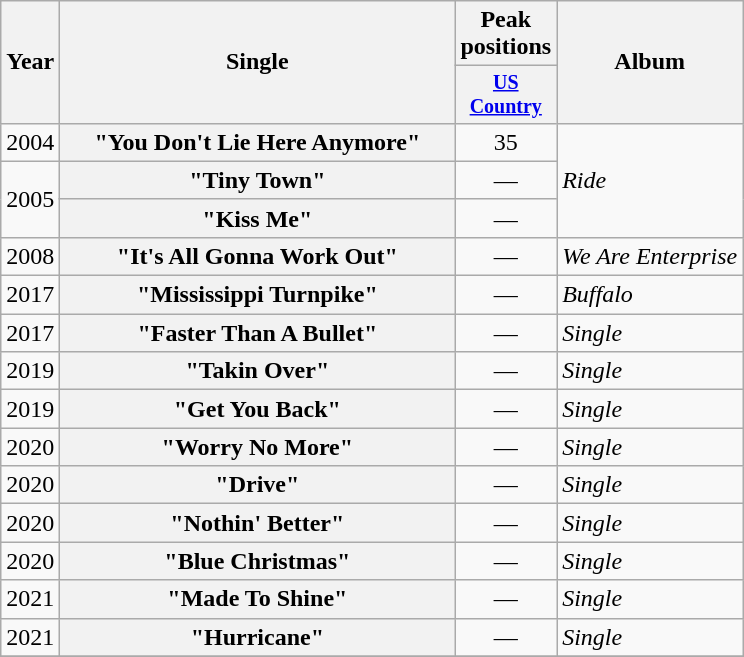<table class="wikitable plainrowheaders" style="text-align:center;">
<tr>
<th rowspan="2">Year</th>
<th rowspan="2" style="width:16em;">Single</th>
<th colspan="1">Peak positions</th>
<th rowspan="2">Album</th>
</tr>
<tr style="font-size:smaller;">
<th width="60"><a href='#'>US Country</a><br></th>
</tr>
<tr>
<td>2004</td>
<th scope="row">"You Don't Lie Here Anymore"</th>
<td>35</td>
<td align="left" rowspan="3"><em>Ride</em></td>
</tr>
<tr>
<td rowspan="2">2005</td>
<th scope="row">"Tiny Town"</th>
<td>—</td>
</tr>
<tr>
<th scope="row">"Kiss Me"</th>
<td>—</td>
</tr>
<tr>
<td>2008</td>
<th scope="row">"It's All Gonna Work Out"</th>
<td>—</td>
<td align="left"><em>We Are Enterprise</em></td>
</tr>
<tr>
<td>2017</td>
<th scope="row">"Mississippi Turnpike"</th>
<td>—</td>
<td align="left"><em>Buffalo</em></td>
</tr>
<tr>
<td>2017</td>
<th scope="row">"Faster Than A Bullet"</th>
<td>—</td>
<td align="left"><em>Single</em></td>
</tr>
<tr>
<td>2019</td>
<th scope="row">"Takin Over"</th>
<td>—</td>
<td align="left"><em>Single</em></td>
</tr>
<tr>
<td>2019</td>
<th scope="row">"Get You Back"</th>
<td>—</td>
<td align="left"><em>Single</em></td>
</tr>
<tr>
<td>2020</td>
<th scope="row">"Worry No More"</th>
<td>—</td>
<td align="left"><em>Single</em></td>
</tr>
<tr>
<td>2020</td>
<th scope="row">"Drive"</th>
<td>—</td>
<td align="left"><em>Single</em></td>
</tr>
<tr>
<td>2020</td>
<th scope="row">"Nothin' Better"</th>
<td>—</td>
<td align="left"><em>Single</em></td>
</tr>
<tr>
<td>2020</td>
<th scope="row">"Blue Christmas"</th>
<td>—</td>
<td align="left"><em>Single</em></td>
</tr>
<tr>
<td>2021</td>
<th scope="row">"Made To Shine"</th>
<td>—</td>
<td align="left"><em>Single</em></td>
</tr>
<tr>
<td>2021</td>
<th scope="row">"Hurricane"</th>
<td>—</td>
<td align="left"><em>Single</em></td>
</tr>
<tr>
</tr>
</table>
